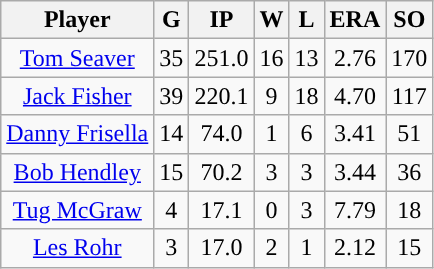<table class="wikitable sortable">
<tr>
<th>Player</th>
<th>G</th>
<th>IP</th>
<th>W</th>
<th>L</th>
<th>ERA</th>
<th>SO</th>
</tr>
<tr align="center">
<td><a href='#'>Tom Seaver</a></td>
<td>35</td>
<td>251.0</td>
<td>16</td>
<td>13</td>
<td>2.76</td>
<td>170</td>
</tr>
<tr align=center>
<td><a href='#'>Jack Fisher</a></td>
<td>39</td>
<td>220.1</td>
<td>9</td>
<td>18</td>
<td>4.70</td>
<td>117</td>
</tr>
<tr align=center>
<td><a href='#'>Danny Frisella</a></td>
<td>14</td>
<td>74.0</td>
<td>1</td>
<td>6</td>
<td>3.41</td>
<td>51</td>
</tr>
<tr align=center>
<td><a href='#'>Bob Hendley</a></td>
<td>15</td>
<td>70.2</td>
<td>3</td>
<td>3</td>
<td>3.44</td>
<td>36</td>
</tr>
<tr align="center">
<td><a href='#'>Tug McGraw</a></td>
<td>4</td>
<td>17.1</td>
<td>0</td>
<td>3</td>
<td>7.79</td>
<td>18</td>
</tr>
<tr align=center>
<td><a href='#'>Les Rohr</a></td>
<td>3</td>
<td>17.0</td>
<td>2</td>
<td>1</td>
<td>2.12</td>
<td>15</td>
</tr>
</table>
